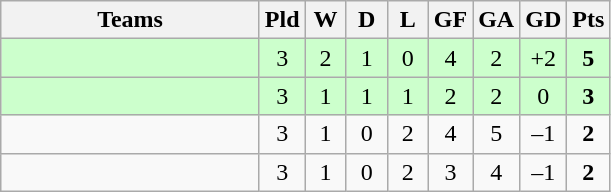<table class="wikitable" style="text-align: center;">
<tr>
<th width=165>Teams</th>
<th width=20>Pld</th>
<th width=20>W</th>
<th width=20>D</th>
<th width=20>L</th>
<th width=20>GF</th>
<th width=20>GA</th>
<th width=20>GD</th>
<th width=20>Pts</th>
</tr>
<tr align=center style="background:#ccffcc;">
<td style="text-align:left;"></td>
<td>3</td>
<td>2</td>
<td>1</td>
<td>0</td>
<td>4</td>
<td>2</td>
<td>+2</td>
<td><strong>5</strong></td>
</tr>
<tr align=center style="background:#ccffcc;">
<td style="text-align:left;"></td>
<td>3</td>
<td>1</td>
<td>1</td>
<td>1</td>
<td>2</td>
<td>2</td>
<td>0</td>
<td><strong>3</strong></td>
</tr>
<tr align=center>
<td style="text-align:left;"></td>
<td>3</td>
<td>1</td>
<td>0</td>
<td>2</td>
<td>4</td>
<td>5</td>
<td>–1</td>
<td><strong>2</strong></td>
</tr>
<tr align=center>
<td style="text-align:left;"></td>
<td>3</td>
<td>1</td>
<td>0</td>
<td>2</td>
<td>3</td>
<td>4</td>
<td>–1</td>
<td><strong>2</strong></td>
</tr>
</table>
